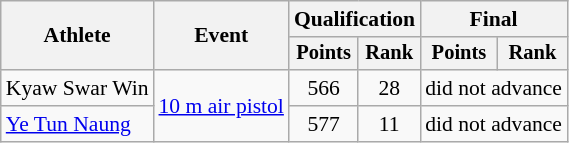<table class=wikitable style=font-size:90%;text-align:center>
<tr>
<th rowspan="2">Athlete</th>
<th rowspan="2">Event</th>
<th colspan=2>Qualification</th>
<th colspan=2>Final</th>
</tr>
<tr style="font-size:95%">
<th>Points</th>
<th>Rank</th>
<th>Points</th>
<th>Rank</th>
</tr>
<tr>
<td align=left>Kyaw Swar Win</td>
<td align=left rowspan=2><a href='#'>10 m air pistol</a></td>
<td>566</td>
<td>28</td>
<td colspan=2>did not advance</td>
</tr>
<tr>
<td align=left><a href='#'>Ye Tun Naung</a></td>
<td>577</td>
<td>11</td>
<td colspan=2>did not advance</td>
</tr>
</table>
